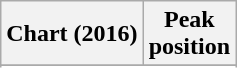<table class="wikitable sortable plainrowheaders" style="text-align:center">
<tr>
<th scope="col">Chart (2016)</th>
<th scope="col">Peak<br> position</th>
</tr>
<tr>
</tr>
<tr>
</tr>
<tr>
</tr>
<tr>
</tr>
<tr>
</tr>
<tr>
</tr>
<tr>
</tr>
<tr>
</tr>
<tr>
</tr>
<tr>
</tr>
<tr>
</tr>
<tr>
</tr>
<tr>
</tr>
</table>
